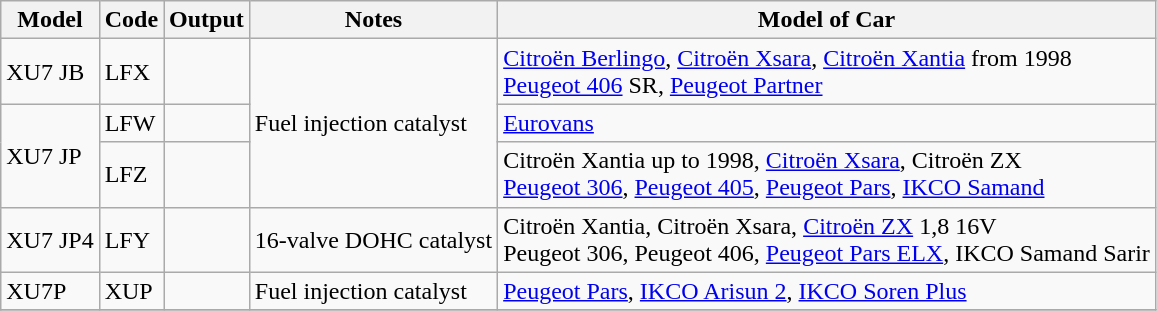<table class="wikitable ">
<tr>
<th>Model</th>
<th>Code</th>
<th>Output</th>
<th>Notes</th>
<th>Model of Car</th>
</tr>
<tr>
<td>XU7 JB</td>
<td>LFX</td>
<td></td>
<td rowspan=3>Fuel injection catalyst</td>
<td><a href='#'>Citroën Berlingo</a>, <a href='#'>Citroën Xsara</a>, <a href='#'>Citroën Xantia</a> from 1998<br><a href='#'>Peugeot 406</a> SR, <a href='#'>Peugeot Partner</a></td>
</tr>
<tr>
<td rowspan=2>XU7 JP</td>
<td>LFW</td>
<td></td>
<td><a href='#'>Eurovans</a></td>
</tr>
<tr>
<td>LFZ</td>
<td></td>
<td>Citroën Xantia up to 1998, <a href='#'>Citroën Xsara</a>, Citroën ZX<br><a href='#'>Peugeot 306</a>, <a href='#'>Peugeot 405</a>, <a href='#'>Peugeot Pars</a>, <a href='#'>IKCO Samand</a></td>
</tr>
<tr>
<td>XU7 JP4</td>
<td>LFY</td>
<td></td>
<td>16-valve DOHC catalyst</td>
<td>Citroën Xantia, Citroën Xsara, <a href='#'>Citroën ZX</a> 1,8 16V<br>Peugeot 306, Peugeot 406, <a href='#'>Peugeot Pars ELX</a>, IKCO Samand Sarir</td>
</tr>
<tr>
<td>XU7P</td>
<td>XUP</td>
<td></td>
<td>Fuel injection catalyst</td>
<td><a href='#'>Peugeot Pars</a>, <a href='#'>IKCO Arisun 2</a>, <a href='#'>IKCO Soren Plus</a></td>
</tr>
<tr>
</tr>
</table>
